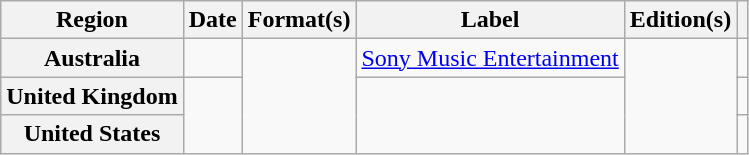<table class="wikitable plainrowheaders">
<tr>
<th scope="col">Region</th>
<th scope="col">Date</th>
<th scope="col">Format(s)</th>
<th scope="col">Label</th>
<th scope="col">Edition(s)</th>
<th scope="col"></th>
</tr>
<tr>
<th scope="row">Australia</th>
<td></td>
<td rowspan="3"></td>
<td><a href='#'>Sony Music Entertainment</a></td>
<td rowspan="3"></td>
<td style="text-align:center;"></td>
</tr>
<tr>
<th scope="row">United Kingdom</th>
<td rowspan="2"></td>
<td rowspan="2"></td>
<td style="text-align:center;"></td>
</tr>
<tr>
<th scope="row">United States</th>
<td></td>
</tr>
</table>
